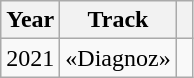<table class="wikitable">
<tr>
<th>Year</th>
<th>Track</th>
<th> </th>
</tr>
<tr>
<td>2021</td>
<td>«Diagnoz»</td>
<td></td>
</tr>
</table>
